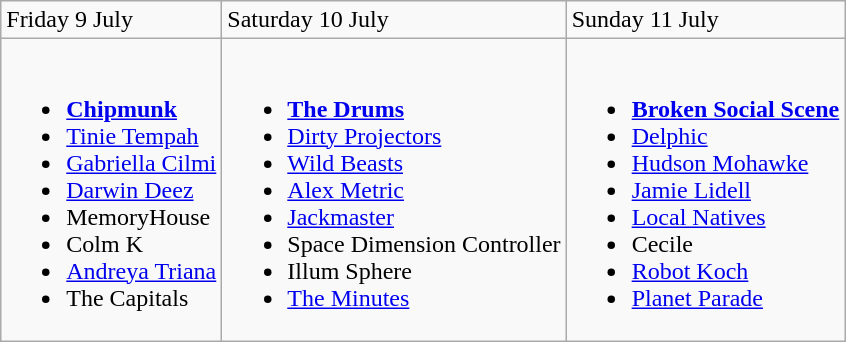<table class="wikitable">
<tr>
<td>Friday 9 July</td>
<td>Saturday 10 July</td>
<td>Sunday 11 July</td>
</tr>
<tr valign="top">
<td><br><ul><li><strong><a href='#'>Chipmunk</a></strong></li><li><a href='#'>Tinie Tempah</a></li><li><a href='#'>Gabriella Cilmi</a></li><li><a href='#'>Darwin Deez</a></li><li>MemoryHouse</li><li>Colm K</li><li><a href='#'>Andreya Triana</a></li><li>The Capitals</li></ul></td>
<td><br><ul><li><strong><a href='#'>The Drums</a></strong></li><li><a href='#'>Dirty Projectors</a></li><li><a href='#'>Wild Beasts</a></li><li><a href='#'>Alex Metric</a></li><li><a href='#'>Jackmaster</a></li><li>Space Dimension Controller</li><li>Illum Sphere</li><li><a href='#'>The Minutes</a></li></ul></td>
<td><br><ul><li><strong><a href='#'>Broken Social Scene</a></strong></li><li><a href='#'>Delphic</a></li><li><a href='#'>Hudson Mohawke</a></li><li><a href='#'>Jamie Lidell</a></li><li><a href='#'>Local Natives</a></li><li>Cecile</li><li><a href='#'>Robot Koch</a></li><li><a href='#'>Planet Parade</a></li></ul></td>
</tr>
</table>
